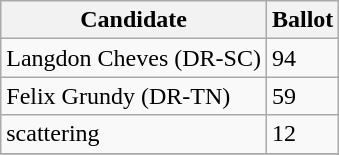<table class="wikitable">
<tr valign=bottom>
<th>Candidate</th>
<th>Ballot</th>
</tr>
<tr>
<td>Langdon Cheves (DR-SC)</td>
<td>94</td>
</tr>
<tr>
<td>Felix Grundy (DR-TN)</td>
<td>59</td>
</tr>
<tr>
<td>scattering</td>
<td>12</td>
</tr>
<tr>
</tr>
</table>
